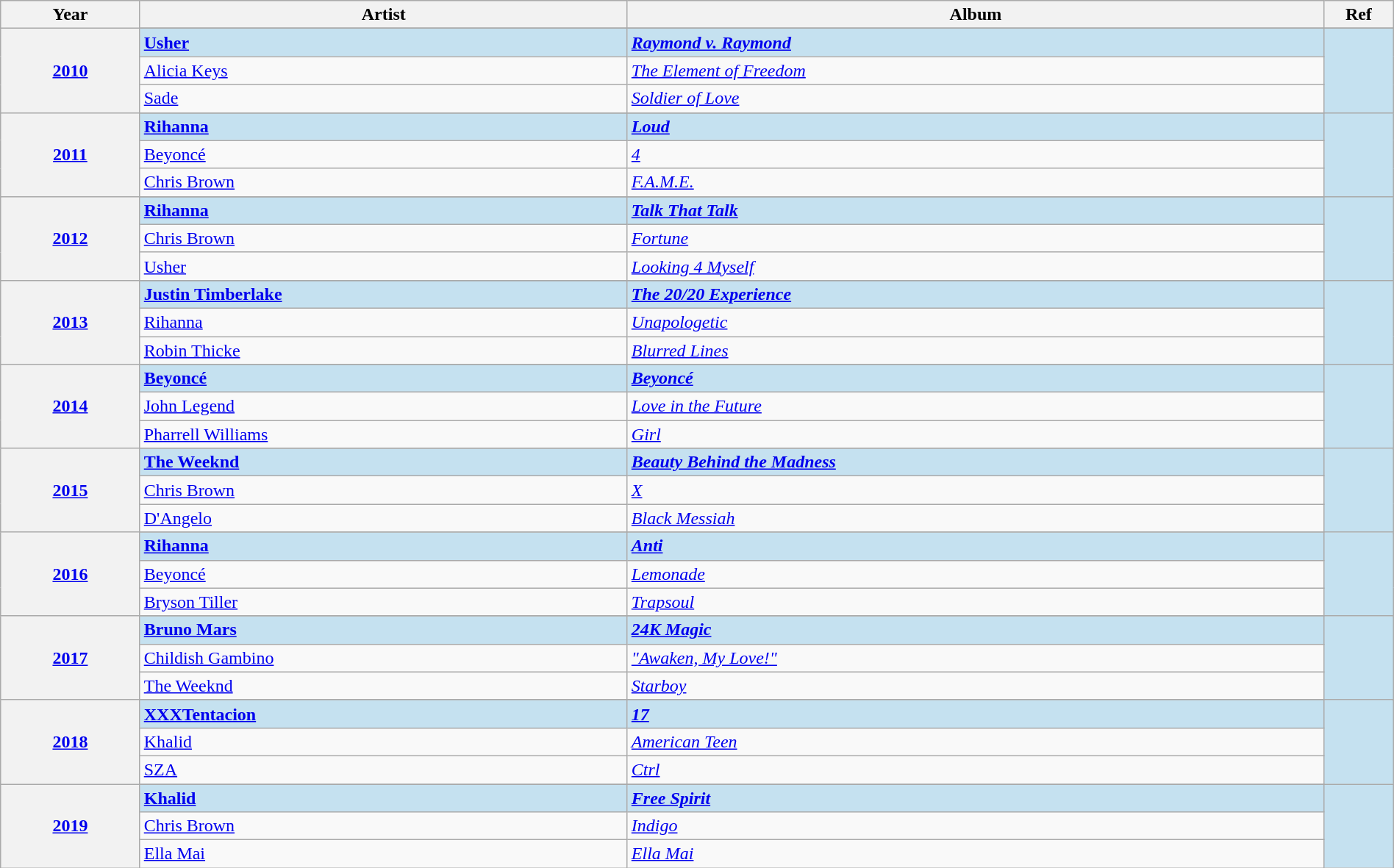<table class="wikitable" width="100%">
<tr>
<th width="10%">Year</th>
<th width="35%">Artist</th>
<th width="50%">Album</th>
<th width="5%">Ref</th>
</tr>
<tr>
<th rowspan="4" align="center"><a href='#'>2010<br></a></th>
</tr>
<tr style="background:#c5e1f0">
<td><strong><a href='#'>Usher</a></strong></td>
<td><strong><em><a href='#'>Raymond v. Raymond</a></em></strong></td>
<td rowspan="4" align="center"></td>
</tr>
<tr>
<td><a href='#'>Alicia Keys</a></td>
<td><em><a href='#'>The Element of Freedom</a></em></td>
</tr>
<tr>
<td><a href='#'>Sade</a></td>
<td><em><a href='#'>Soldier of Love</a></em></td>
</tr>
<tr>
<th rowspan="4" align="center"><a href='#'>2011<br></a></th>
</tr>
<tr style="background:#c5e1f0">
<td><strong><a href='#'>Rihanna</a></strong></td>
<td><strong><em><a href='#'>Loud</a></em></strong></td>
<td rowspan="4" align="center"></td>
</tr>
<tr>
<td><a href='#'>Beyoncé</a></td>
<td><em><a href='#'>4</a></em></td>
</tr>
<tr>
<td><a href='#'>Chris Brown</a></td>
<td><em><a href='#'>F.A.M.E.</a></em></td>
</tr>
<tr>
<th rowspan="4" align="center"><a href='#'>2012<br></a></th>
</tr>
<tr style="background:#c5e1f0">
<td><strong><a href='#'>Rihanna</a></strong></td>
<td><strong><em><a href='#'>Talk That Talk</a></em></strong></td>
<td rowspan="4" align="center"></td>
</tr>
<tr>
<td><a href='#'>Chris Brown</a></td>
<td><em><a href='#'>Fortune</a></em></td>
</tr>
<tr>
<td><a href='#'>Usher</a></td>
<td><em><a href='#'>Looking 4 Myself</a></em></td>
</tr>
<tr>
<th rowspan="4" align="center"><a href='#'>2013<br></a></th>
</tr>
<tr style="background:#c5e1f0">
<td><strong><a href='#'>Justin Timberlake</a></strong></td>
<td><strong><em><a href='#'>The 20/20 Experience</a></em></strong></td>
<td rowspan="4" align="center"></td>
</tr>
<tr>
<td><a href='#'>Rihanna</a></td>
<td><em><a href='#'>Unapologetic</a></em></td>
</tr>
<tr>
<td><a href='#'>Robin Thicke</a></td>
<td><em><a href='#'>Blurred Lines</a></em></td>
</tr>
<tr>
<th rowspan="4" align="center"><a href='#'>2014<br></a></th>
</tr>
<tr style="background:#c5e1f0">
<td><strong><a href='#'>Beyoncé</a></strong></td>
<td><strong><em><a href='#'>Beyoncé</a></em></strong></td>
<td rowspan="4" align="center"></td>
</tr>
<tr>
<td><a href='#'>John Legend</a></td>
<td><em><a href='#'>Love in the Future</a></em></td>
</tr>
<tr>
<td><a href='#'>Pharrell Williams</a></td>
<td><em><a href='#'>Girl</a></em></td>
</tr>
<tr>
<th rowspan="4" align="center"><a href='#'>2015<br></a></th>
</tr>
<tr style="background:#c5e1f0">
<td><strong><a href='#'>The Weeknd</a></strong></td>
<td><strong><em><a href='#'>Beauty Behind the Madness</a></em></strong></td>
<td rowspan="4" align="center"></td>
</tr>
<tr>
<td><a href='#'>Chris Brown</a></td>
<td><em><a href='#'>X</a></em></td>
</tr>
<tr>
<td><a href='#'>D'Angelo</a></td>
<td><em><a href='#'>Black Messiah</a></em></td>
</tr>
<tr>
<th rowspan="4" align="center"><a href='#'>2016<br></a></th>
</tr>
<tr style="background:#c5e1f0">
<td><strong><a href='#'>Rihanna</a></strong></td>
<td><strong><em><a href='#'>Anti</a></em></strong></td>
<td rowspan="4" align="center"></td>
</tr>
<tr>
<td><a href='#'>Beyoncé</a></td>
<td><em><a href='#'>Lemonade</a></em></td>
</tr>
<tr>
<td><a href='#'>Bryson Tiller</a></td>
<td><em><a href='#'>Trapsoul</a></em></td>
</tr>
<tr>
<th rowspan="4" align="center"><a href='#'>2017<br></a></th>
</tr>
<tr style="background:#c5e1f0">
<td><strong><a href='#'>Bruno Mars</a></strong></td>
<td><strong><em><a href='#'>24K Magic</a></em></strong></td>
<td rowspan="4" align="center"></td>
</tr>
<tr>
<td><a href='#'>Childish Gambino</a></td>
<td><em><a href='#'>"Awaken, My Love!"</a></em></td>
</tr>
<tr>
<td><a href='#'>The Weeknd</a></td>
<td><em><a href='#'>Starboy</a></em></td>
</tr>
<tr>
<th rowspan="4" align="center"><a href='#'>2018<br></a></th>
</tr>
<tr style="background:#c5e1f0">
<td><strong><a href='#'>XXXTentacion</a></strong></td>
<td><strong><em><a href='#'>17</a></em></strong></td>
<td rowspan="4" align="center"></td>
</tr>
<tr>
<td><a href='#'>Khalid</a></td>
<td><em><a href='#'>American Teen</a></em></td>
</tr>
<tr>
<td><a href='#'>SZA</a></td>
<td><em><a href='#'>Ctrl</a></em></td>
</tr>
<tr>
<th rowspan="4" align="center"><a href='#'>2019<br></a></th>
</tr>
<tr style="background:#c5e1f0">
<td><strong><a href='#'>Khalid</a></strong></td>
<td><strong><em><a href='#'>Free Spirit</a></em></strong></td>
<td rowspan="4" align="center"></td>
</tr>
<tr>
<td><a href='#'>Chris Brown</a></td>
<td><em><a href='#'>Indigo</a></em></td>
</tr>
<tr>
<td><a href='#'>Ella Mai</a></td>
<td><em><a href='#'>Ella Mai</a></em></td>
</tr>
</table>
